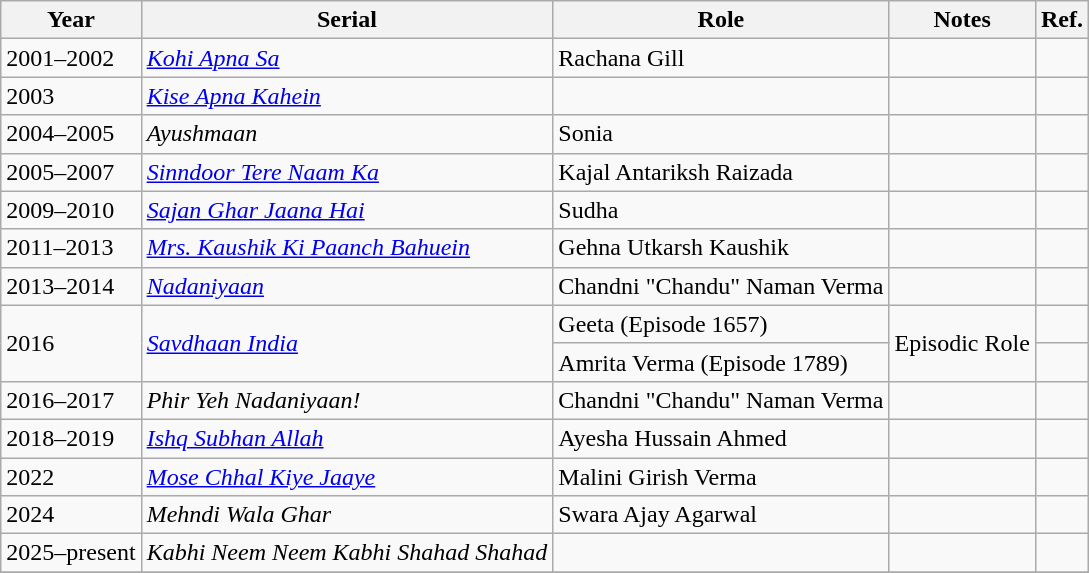<table class="wikitable sortable">
<tr>
<th>Year</th>
<th>Serial</th>
<th>Role</th>
<th>Notes</th>
<th>Ref.</th>
</tr>
<tr>
<td>2001–2002</td>
<td><em><a href='#'>Kohi Apna Sa</a></em></td>
<td>Rachana Gill</td>
<td></td>
<td></td>
</tr>
<tr>
<td>2003</td>
<td><em><a href='#'>Kise Apna Kahein</a></em></td>
<td></td>
<td></td>
<td></td>
</tr>
<tr>
<td>2004–2005</td>
<td><em>Ayushmaan</em></td>
<td>Sonia</td>
<td></td>
<td></td>
</tr>
<tr>
<td>2005–2007</td>
<td><em><a href='#'>Sinndoor Tere Naam Ka</a></em></td>
<td>Kajal Antariksh Raizada</td>
<td></td>
<td></td>
</tr>
<tr>
<td>2009–2010</td>
<td><em><a href='#'>Sajan Ghar Jaana Hai</a></em></td>
<td>Sudha</td>
<td></td>
<td></td>
</tr>
<tr>
<td>2011–2013</td>
<td><em><a href='#'>Mrs. Kaushik Ki Paanch Bahuein</a></em></td>
<td>Gehna Utkarsh Kaushik</td>
<td></td>
<td></td>
</tr>
<tr>
<td>2013–2014</td>
<td><em><a href='#'>Nadaniyaan</a></em></td>
<td>Chandni "Chandu" Naman Verma</td>
<td></td>
<td></td>
</tr>
<tr>
<td rowspan = "2">2016</td>
<td rowspan = "2"><em><a href='#'>Savdhaan India</a></em></td>
<td>Geeta (Episode 1657)</td>
<td rowspan = "2">Episodic Role</td>
<td></td>
</tr>
<tr>
<td>Amrita Verma (Episode 1789)</td>
<td></td>
</tr>
<tr>
<td>2016–2017</td>
<td><em>Phir Yeh Nadaniyaan!</em></td>
<td>Chandni "Chandu" Naman Verma</td>
<td></td>
<td></td>
</tr>
<tr>
<td>2018–2019</td>
<td><em><a href='#'>Ishq Subhan Allah</a></em></td>
<td>Ayesha Hussain Ahmed</td>
<td></td>
<td></td>
</tr>
<tr>
<td>2022</td>
<td><em><a href='#'>Mose Chhal Kiye Jaaye</a></em></td>
<td>Malini Girish Verma</td>
<td></td>
<td></td>
</tr>
<tr>
<td>2024</td>
<td><em>Mehndi Wala Ghar</em></td>
<td>Swara Ajay Agarwal</td>
<td></td>
<td></td>
</tr>
<tr>
<td>2025–present</td>
<td><em>Kabhi Neem Neem Kabhi Shahad Shahad</em></td>
<td></td>
<td></td>
<td></td>
</tr>
<tr>
</tr>
</table>
